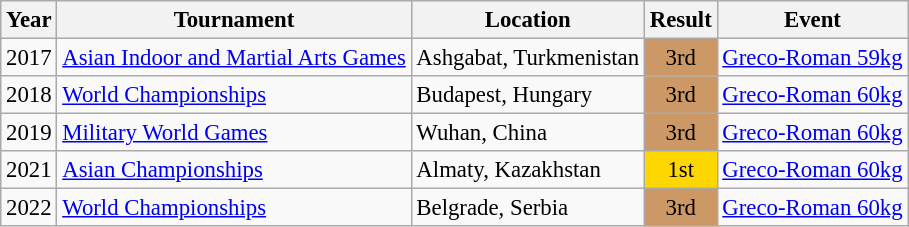<table class="wikitable" style="font-size:95%;">
<tr>
<th>Year</th>
<th>Tournament</th>
<th>Location</th>
<th>Result</th>
<th>Event</th>
</tr>
<tr>
<td>2017</td>
<td><a href='#'>Asian Indoor and Martial Arts Games</a></td>
<td>Ashgabat, Turkmenistan</td>
<td align="center" bgcolor="cc9966">3rd</td>
<td><a href='#'>Greco-Roman 59kg</a></td>
</tr>
<tr>
<td>2018</td>
<td><a href='#'>World Championships</a></td>
<td>Budapest, Hungary</td>
<td align="center" bgcolor="cc9966">3rd</td>
<td><a href='#'>Greco-Roman 60kg</a></td>
</tr>
<tr>
<td>2019</td>
<td><a href='#'>Military World Games</a></td>
<td>Wuhan, China</td>
<td align="center" bgcolor="cc9966">3rd</td>
<td><a href='#'>Greco-Roman 60kg</a></td>
</tr>
<tr>
<td>2021</td>
<td><a href='#'>Asian Championships</a></td>
<td>Almaty, Kazakhstan</td>
<td align="center" bgcolor="gold">1st</td>
<td><a href='#'>Greco-Roman 60kg</a></td>
</tr>
<tr>
<td>2022</td>
<td><a href='#'>World Championships</a></td>
<td>Belgrade, Serbia</td>
<td align="center" bgcolor="cc9966">3rd</td>
<td><a href='#'>Greco-Roman 60kg</a></td>
</tr>
</table>
